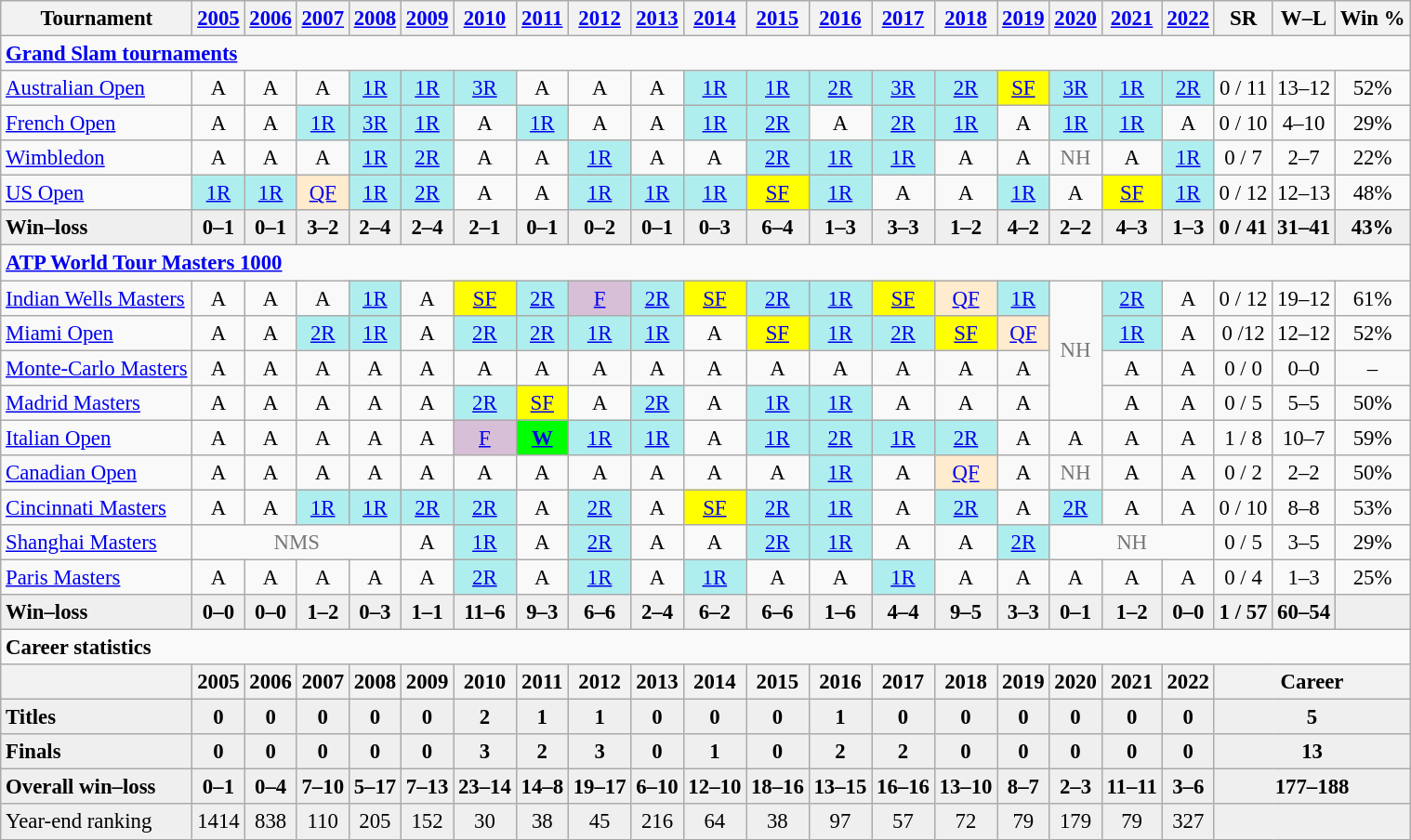<table class=wikitable style=text-align:center;font-size:95%>
<tr>
<th>Tournament</th>
<th><a href='#'>2005</a></th>
<th><a href='#'>2006</a></th>
<th><a href='#'>2007</a></th>
<th><a href='#'>2008</a></th>
<th><a href='#'>2009</a></th>
<th><a href='#'>2010</a></th>
<th><a href='#'>2011</a></th>
<th><a href='#'>2012</a></th>
<th><a href='#'>2013</a></th>
<th><a href='#'>2014</a></th>
<th><a href='#'>2015</a></th>
<th><a href='#'>2016</a></th>
<th><a href='#'>2017</a></th>
<th><a href='#'>2018</a></th>
<th><a href='#'>2019</a></th>
<th><a href='#'>2020</a></th>
<th><a href='#'>2021</a></th>
<th><a href='#'>2022</a></th>
<th>SR</th>
<th>W–L</th>
<th>Win %</th>
</tr>
<tr>
<td colspan="22" align="left"><a href='#'><strong>Grand Slam tournaments</strong></a></td>
</tr>
<tr>
<td align=left><a href='#'>Australian Open</a></td>
<td>A</td>
<td>A</td>
<td>A</td>
<td bgcolor=afeeee><a href='#'>1R</a></td>
<td bgcolor=afeeee><a href='#'>1R</a></td>
<td bgcolor=afeeee><a href='#'>3R</a></td>
<td>A</td>
<td>A</td>
<td>A</td>
<td bgcolor=afeeee><a href='#'>1R</a></td>
<td bgcolor=afeeee><a href='#'>1R</a></td>
<td bgcolor=afeeee><a href='#'>2R</a></td>
<td bgcolor=afeeee><a href='#'>3R</a></td>
<td bgcolor=afeeee><a href='#'>2R</a></td>
<td bgcolor=yellow><a href='#'>SF</a></td>
<td bgcolor=afeeee><a href='#'>3R</a></td>
<td bgcolor=afeeee><a href='#'>1R</a></td>
<td bgcolor=afeeee><a href='#'>2R</a></td>
<td>0 / 11</td>
<td>13–12</td>
<td>52%</td>
</tr>
<tr>
<td align=left><a href='#'>French Open</a></td>
<td>A</td>
<td>A</td>
<td bgcolor=afeeee><a href='#'>1R</a></td>
<td bgcolor=afeeee><a href='#'>3R</a></td>
<td bgcolor=afeeee><a href='#'>1R</a></td>
<td>A</td>
<td bgcolor=afeeee><a href='#'>1R</a></td>
<td>A</td>
<td>A</td>
<td bgcolor=afeeee><a href='#'>1R</a></td>
<td bgcolor=afeeee><a href='#'>2R</a></td>
<td>A</td>
<td bgcolor=afeeee><a href='#'>2R</a></td>
<td bgcolor=afeeee><a href='#'>1R</a></td>
<td>A</td>
<td bgcolor=afeeee><a href='#'>1R</a></td>
<td bgcolor=afeeee><a href='#'>1R</a></td>
<td>A</td>
<td>0 / 10</td>
<td>4–10</td>
<td>29%</td>
</tr>
<tr>
<td align=left><a href='#'>Wimbledon</a></td>
<td>A</td>
<td>A</td>
<td>A</td>
<td bgcolor=afeeee><a href='#'>1R</a></td>
<td bgcolor=afeeee><a href='#'>2R</a></td>
<td>A</td>
<td>A</td>
<td bgcolor=afeeee><a href='#'>1R</a></td>
<td>A</td>
<td>A</td>
<td bgcolor=afeeee><a href='#'>2R</a></td>
<td bgcolor=afeeee><a href='#'>1R</a></td>
<td bgcolor=afeeee><a href='#'>1R</a></td>
<td>A</td>
<td>A</td>
<td style=color:#767676>NH</td>
<td>A</td>
<td bgcolor=afeeee><a href='#'>1R</a></td>
<td>0 / 7</td>
<td>2–7</td>
<td>22%</td>
</tr>
<tr>
<td align=left><a href='#'>US Open</a></td>
<td bgcolor=afeeee><a href='#'>1R</a></td>
<td bgcolor=afeeee><a href='#'>1R</a></td>
<td bgcolor=ffebcd><a href='#'>QF</a></td>
<td bgcolor=afeeee><a href='#'>1R</a></td>
<td bgcolor=afeeee><a href='#'>2R</a></td>
<td>A</td>
<td>A</td>
<td bgcolor=afeeee><a href='#'>1R</a></td>
<td bgcolor=afeeee><a href='#'>1R</a></td>
<td bgcolor=afeeee><a href='#'>1R</a></td>
<td bgcolor=yellow><a href='#'>SF</a></td>
<td bgcolor=afeeee><a href='#'>1R</a></td>
<td>A</td>
<td>A</td>
<td bgcolor=afeeee><a href='#'>1R</a></td>
<td>A</td>
<td bgcolor=yellow><a href='#'>SF</a></td>
<td bgcolor=afeeee><a href='#'>1R</a></td>
<td>0 / 12</td>
<td>12–13</td>
<td>48%</td>
</tr>
<tr style=font-weight:bold;background:#efefef>
<td style=text-align:left>Win–loss</td>
<td>0–1</td>
<td>0–1</td>
<td>3–2</td>
<td>2–4</td>
<td>2–4</td>
<td>2–1</td>
<td>0–1</td>
<td>0–2</td>
<td>0–1</td>
<td>0–3</td>
<td>6–4</td>
<td>1–3</td>
<td>3–3</td>
<td>1–2</td>
<td>4–2</td>
<td>2–2</td>
<td>4–3</td>
<td>1–3</td>
<td>0 / 41</td>
<td>31–41</td>
<td>43%</td>
</tr>
<tr>
<td colspan="22" align="left"><strong><a href='#'>ATP World Tour Masters 1000</a></strong></td>
</tr>
<tr>
<td align=left><a href='#'>Indian Wells Masters</a></td>
<td>A</td>
<td>A</td>
<td>A</td>
<td bgcolor=afeeee><a href='#'>1R</a></td>
<td>A</td>
<td bgcolor=yellow><a href='#'>SF</a></td>
<td bgcolor=afeeee><a href='#'>2R</a></td>
<td bgcolor=thistle><a href='#'>F</a></td>
<td bgcolor=afeeee><a href='#'>2R</a></td>
<td bgcolor=yellow><a href='#'>SF</a></td>
<td bgcolor=afeeee><a href='#'>2R</a></td>
<td bgcolor=afeeee><a href='#'>1R</a></td>
<td bgcolor=yellow><a href='#'>SF</a></td>
<td bgcolor=ffebcd><a href='#'>QF</a></td>
<td bgcolor=afeeee><a href='#'>1R</a></td>
<td rowspan="4" style="color:#767676">NH</td>
<td bgcolor=afeeee><a href='#'>2R</a></td>
<td>A</td>
<td>0 / 12</td>
<td>19–12</td>
<td>61%</td>
</tr>
<tr>
<td align=left><a href='#'>Miami Open</a></td>
<td>A</td>
<td>A</td>
<td bgcolor=afeeee><a href='#'>2R</a></td>
<td bgcolor=afeeee><a href='#'>1R</a></td>
<td>A</td>
<td bgcolor=afeeee><a href='#'>2R</a></td>
<td bgcolor=afeeee><a href='#'>2R</a></td>
<td bgcolor=afeeee><a href='#'>1R</a></td>
<td bgcolor=afeeee><a href='#'>1R</a></td>
<td>A</td>
<td bgcolor=yellow><a href='#'>SF</a></td>
<td bgcolor=afeeee><a href='#'>1R</a></td>
<td bgcolor=afeeee><a href='#'>2R</a></td>
<td bgcolor=yellow><a href='#'>SF</a></td>
<td bgcolor=ffebcd><a href='#'>QF</a></td>
<td bgcolor=afeeee><a href='#'>1R</a></td>
<td>A</td>
<td>0 /12</td>
<td>12–12</td>
<td>52%</td>
</tr>
<tr>
<td align=left><a href='#'>Monte-Carlo Masters</a></td>
<td>A</td>
<td>A</td>
<td>A</td>
<td>A</td>
<td>A</td>
<td>A</td>
<td>A</td>
<td>A</td>
<td>A</td>
<td>A</td>
<td>A</td>
<td>A</td>
<td>A</td>
<td>A</td>
<td>A</td>
<td>A</td>
<td>A</td>
<td>0 / 0</td>
<td>0–0</td>
<td>–</td>
</tr>
<tr>
<td align=left><a href='#'>Madrid Masters</a></td>
<td>A</td>
<td>A</td>
<td>A</td>
<td>A</td>
<td>A</td>
<td bgcolor=afeeee><a href='#'>2R</a></td>
<td bgcolor=yellow><a href='#'>SF</a></td>
<td>A</td>
<td bgcolor=afeeee><a href='#'>2R</a></td>
<td>A</td>
<td bgcolor=afeeee><a href='#'>1R</a></td>
<td bgcolor=afeeee><a href='#'>1R</a></td>
<td>A</td>
<td>A</td>
<td>A</td>
<td>A</td>
<td>A</td>
<td>0 / 5</td>
<td>5–5</td>
<td>50%</td>
</tr>
<tr>
<td align=left><a href='#'>Italian Open</a></td>
<td>A</td>
<td>A</td>
<td>A</td>
<td>A</td>
<td>A</td>
<td bgcolor=thistle><a href='#'>F</a></td>
<td bgcolor=lime><a href='#'><strong>W</strong></a></td>
<td bgcolor=afeeee><a href='#'>1R</a></td>
<td bgcolor=afeeee><a href='#'>1R</a></td>
<td>A</td>
<td bgcolor=afeeee><a href='#'>1R</a></td>
<td bgcolor=afeeee><a href='#'>2R</a></td>
<td bgcolor=afeeee><a href='#'>1R</a></td>
<td bgcolor=afeeee><a href='#'>2R</a></td>
<td>A</td>
<td>A</td>
<td>A</td>
<td>A</td>
<td>1 / 8</td>
<td>10–7</td>
<td>59%</td>
</tr>
<tr>
<td align=left><a href='#'>Canadian Open</a></td>
<td>A</td>
<td>A</td>
<td>A</td>
<td>A</td>
<td>A</td>
<td>A</td>
<td>A</td>
<td>A</td>
<td>A</td>
<td>A</td>
<td>A</td>
<td bgcolor=afeeee><a href='#'>1R</a></td>
<td>A</td>
<td bgcolor=ffebcd><a href='#'>QF</a></td>
<td>A</td>
<td style=color:#767676>NH</td>
<td>A</td>
<td>A</td>
<td>0 / 2</td>
<td>2–2</td>
<td>50%</td>
</tr>
<tr>
<td align=left><a href='#'>Cincinnati Masters</a></td>
<td>A</td>
<td>A</td>
<td bgcolor=afeeee><a href='#'>1R</a></td>
<td bgcolor=afeeee><a href='#'>1R</a></td>
<td bgcolor=afeeee><a href='#'>2R</a></td>
<td bgcolor=afeeee><a href='#'>2R</a></td>
<td>A</td>
<td bgcolor=afeeee><a href='#'>2R</a></td>
<td>A</td>
<td bgcolor=yellow><a href='#'>SF</a></td>
<td bgcolor=afeeee><a href='#'>2R</a></td>
<td bgcolor=afeeee><a href='#'>1R</a></td>
<td>A</td>
<td bgcolor=afeeee><a href='#'>2R</a></td>
<td>A</td>
<td bgcolor=afeeee><a href='#'>2R</a></td>
<td>A</td>
<td>A</td>
<td>0 / 10</td>
<td>8–8</td>
<td>53%</td>
</tr>
<tr>
<td align=left><a href='#'>Shanghai Masters</a></td>
<td colspan=4 style=color:#767676>NMS</td>
<td>A</td>
<td bgcolor=afeeee><a href='#'>1R</a></td>
<td>A</td>
<td bgcolor=afeeee><a href='#'>2R</a></td>
<td>A</td>
<td>A</td>
<td bgcolor=afeeee><a href='#'>2R</a></td>
<td bgcolor=afeeee><a href='#'>1R</a></td>
<td>A</td>
<td>A</td>
<td bgcolor=afeeee><a href='#'>2R</a></td>
<td colspan="3" style="color:#767676">NH</td>
<td>0 / 5</td>
<td>3–5</td>
<td>29%</td>
</tr>
<tr>
<td align=left><a href='#'>Paris Masters</a></td>
<td>A</td>
<td>A</td>
<td>A</td>
<td>A</td>
<td>A</td>
<td bgcolor=afeeee><a href='#'>2R</a></td>
<td>A</td>
<td bgcolor=afeeee><a href='#'>1R</a></td>
<td>A</td>
<td bgcolor=afeeee><a href='#'>1R</a></td>
<td>A</td>
<td>A</td>
<td bgcolor=afeeee><a href='#'>1R</a></td>
<td>A</td>
<td>A</td>
<td>A</td>
<td>A</td>
<td>A</td>
<td>0 / 4</td>
<td>1–3</td>
<td>25%</td>
</tr>
<tr style=font-weight:bold;background:#efefef>
<td style=text-align:left>Win–loss</td>
<td>0–0</td>
<td>0–0</td>
<td>1–2</td>
<td>0–3</td>
<td>1–1</td>
<td>11–6</td>
<td>9–3</td>
<td>6–6</td>
<td>2–4</td>
<td>6–2</td>
<td>6–6</td>
<td>1–6</td>
<td>4–4</td>
<td>9–5</td>
<td>3–3</td>
<td>0–1</td>
<td>1–2</td>
<td>0–0</td>
<td>1 / 57</td>
<td>60–54</td>
<td></td>
</tr>
<tr>
<td colspan="22" align="left"><strong>Career statistics</strong></td>
</tr>
<tr>
<th></th>
<th>2005</th>
<th>2006</th>
<th>2007</th>
<th>2008</th>
<th>2009</th>
<th>2010</th>
<th>2011</th>
<th>2012</th>
<th>2013</th>
<th>2014</th>
<th>2015</th>
<th>2016</th>
<th>2017</th>
<th>2018</th>
<th>2019</th>
<th>2020</th>
<th>2021</th>
<th>2022</th>
<th colspan="3">Career</th>
</tr>
<tr style=font-weight:bold;background:#efefef>
<td style=text-align:left>Titles</td>
<td>0</td>
<td>0</td>
<td>0</td>
<td>0</td>
<td>0</td>
<td>2</td>
<td>1</td>
<td>1</td>
<td>0</td>
<td>0</td>
<td>0</td>
<td>1</td>
<td>0</td>
<td>0</td>
<td>0</td>
<td>0</td>
<td>0</td>
<td>0</td>
<td colspan=3>5</td>
</tr>
<tr style=font-weight:bold;background:#efefef>
<td style=text-align:left>Finals</td>
<td>0</td>
<td>0</td>
<td>0</td>
<td>0</td>
<td>0</td>
<td>3</td>
<td>2</td>
<td>3</td>
<td>0</td>
<td>1</td>
<td>0</td>
<td>2</td>
<td>2</td>
<td>0</td>
<td>0</td>
<td>0</td>
<td>0</td>
<td>0</td>
<td colspan=3>13</td>
</tr>
<tr style=font-weight:bold;background:#efefef>
<td style=text-align:left>Overall win–loss</td>
<td>0–1</td>
<td>0–4</td>
<td>7–10</td>
<td>5–17</td>
<td>7–13</td>
<td>23–14</td>
<td>14–8</td>
<td>19–17</td>
<td>6–10</td>
<td>12–10</td>
<td>18–16</td>
<td>13–15</td>
<td>16–16</td>
<td>13–10</td>
<td>8–7</td>
<td>2–3</td>
<td>11–11</td>
<td>3–6</td>
<td colspan=3>177–188</td>
</tr>
<tr bgcolor=efefef>
<td align=left>Year-end ranking</td>
<td>1414</td>
<td>838</td>
<td>110</td>
<td>205</td>
<td>152</td>
<td>30</td>
<td>38</td>
<td>45</td>
<td>216</td>
<td>64</td>
<td>38</td>
<td>97</td>
<td>57</td>
<td>72</td>
<td>79</td>
<td>179</td>
<td>79</td>
<td>327</td>
<td colspan=3><strong></strong></td>
</tr>
</table>
